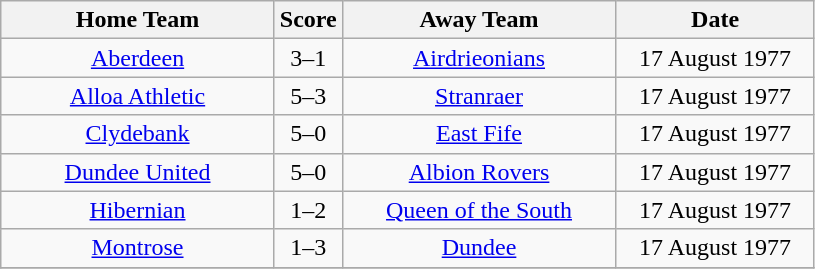<table class="wikitable" style="text-align:center;">
<tr>
<th width=175>Home Team</th>
<th width=20>Score</th>
<th width=175>Away Team</th>
<th width= 125>Date</th>
</tr>
<tr>
<td><a href='#'>Aberdeen</a></td>
<td>3–1</td>
<td><a href='#'>Airdrieonians</a></td>
<td>17 August 1977</td>
</tr>
<tr>
<td><a href='#'>Alloa Athletic</a></td>
<td>5–3</td>
<td><a href='#'>Stranraer</a></td>
<td>17 August 1977</td>
</tr>
<tr>
<td><a href='#'>Clydebank</a></td>
<td>5–0</td>
<td><a href='#'>East Fife</a></td>
<td>17 August 1977</td>
</tr>
<tr>
<td><a href='#'>Dundee United</a></td>
<td>5–0</td>
<td><a href='#'>Albion Rovers</a></td>
<td>17 August 1977</td>
</tr>
<tr>
<td><a href='#'>Hibernian</a></td>
<td>1–2</td>
<td><a href='#'>Queen of the South</a></td>
<td>17 August 1977</td>
</tr>
<tr>
<td><a href='#'>Montrose</a></td>
<td>1–3</td>
<td><a href='#'>Dundee</a></td>
<td>17 August 1977</td>
</tr>
<tr>
</tr>
</table>
